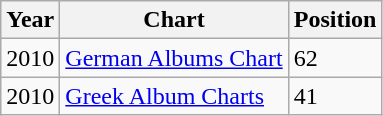<table class="wikitable">
<tr>
<th align="left">Year</th>
<th align="left">Chart</th>
<th align="left">Position</th>
</tr>
<tr>
<td align="left">2010</td>
<td align="left"><a href='#'>German Albums Chart</a></td>
<td align="left">62</td>
</tr>
<tr>
<td align="left">2010</td>
<td align="left"><a href='#'>Greek Album Charts</a></td>
<td align="left">41</td>
</tr>
</table>
